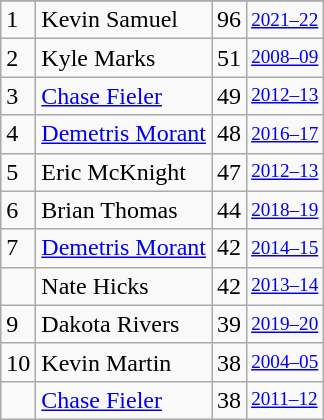<table class="wikitable">
<tr>
</tr>
<tr>
<td>1</td>
<td>Kevin Samuel</td>
<td>96</td>
<td style="font-size:80%;"><a href='#'>2021–22</a></td>
</tr>
<tr>
<td>2</td>
<td>Kyle Marks</td>
<td>51</td>
<td style="font-size:80%;"><a href='#'>2008–09</a></td>
</tr>
<tr>
<td>3</td>
<td><a href='#'>Chase Fieler</a></td>
<td>49</td>
<td style="font-size:80%;"><a href='#'>2012–13</a></td>
</tr>
<tr>
<td>4</td>
<td><a href='#'>Demetris Morant</a></td>
<td>48</td>
<td style="font-size:80%;"><a href='#'>2016–17</a></td>
</tr>
<tr>
<td>5</td>
<td>Eric McKnight</td>
<td>47</td>
<td style="font-size:80%;"><a href='#'>2012–13</a></td>
</tr>
<tr>
<td>6</td>
<td>Brian Thomas</td>
<td>44</td>
<td style="font-size:80%;"><a href='#'>2018–19</a></td>
</tr>
<tr>
<td>7</td>
<td><a href='#'>Demetris Morant</a></td>
<td>42</td>
<td style="font-size:80%;"><a href='#'>2014–15</a></td>
</tr>
<tr>
<td></td>
<td>Nate Hicks</td>
<td>42</td>
<td style="font-size:80%;"><a href='#'>2013–14</a></td>
</tr>
<tr>
<td>9</td>
<td>Dakota Rivers</td>
<td>39</td>
<td style="font-size:80%;"><a href='#'>2019–20</a></td>
</tr>
<tr>
<td>10</td>
<td>Kevin Martin</td>
<td>38</td>
<td style="font-size:80%;"><a href='#'>2004–05</a></td>
</tr>
<tr>
<td></td>
<td><a href='#'>Chase Fieler</a></td>
<td>38</td>
<td style="font-size:80%;"><a href='#'>2011–12</a></td>
</tr>
</table>
